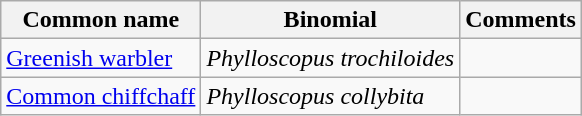<table class="wikitable">
<tr>
<th>Common name</th>
<th>Binomial</th>
<th>Comments</th>
</tr>
<tr>
<td><a href='#'>Greenish warbler</a></td>
<td><em>Phylloscopus trochiloides</em></td>
<td></td>
</tr>
<tr>
<td><a href='#'>Common chiffchaff</a></td>
<td><em>Phylloscopus collybita</em></td>
<td></td>
</tr>
</table>
